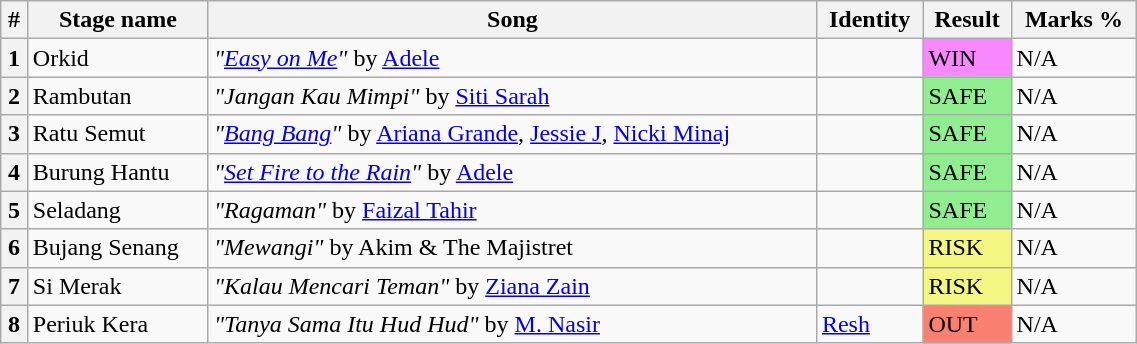<table class="wikitable plainrowheaders" style="width: 60%; style=text-align: center;">
<tr>
<th>#</th>
<th>Stage name</th>
<th>Song</th>
<th>Identity</th>
<th>Result</th>
<th>Marks %</th>
</tr>
<tr>
<th>1</th>
<td>Orkid</td>
<td><em>"<a href='#'>Easy on Me</a>"</em> by <a href='#'>Adele</a></td>
<td></td>
<td bgcolor=#F888FD>WIN</td>
<td>N/A</td>
</tr>
<tr>
<th>2</th>
<td>Rambutan</td>
<td><em>"Jangan Kau Mimpi"</em> by <a href='#'>Siti Sarah</a></td>
<td></td>
<td bgcolor="lightgreen">SAFE</td>
<td>N/A</td>
</tr>
<tr>
<th>3</th>
<td>Ratu Semut</td>
<td><em>"<a href='#'>Bang Bang</a>"</em> by <a href='#'>Ariana Grande</a>, <a href='#'>Jessie J</a>, <a href='#'>Nicki Minaj</a></td>
<td></td>
<td bgcolor="lightgreen">SAFE</td>
<td>N/A</td>
</tr>
<tr>
<th>4</th>
<td>Burung Hantu</td>
<td><em>"<a href='#'>Set Fire to the Rain</a>"</em> by <a href='#'>Adele</a></td>
<td></td>
<td bgcolor="lightgreen">SAFE</td>
<td>N/A</td>
</tr>
<tr>
<th>5</th>
<td>Seladang</td>
<td><em>"Ragaman"</em> by <a href='#'>Faizal Tahir</a></td>
<td></td>
<td bgcolor="lightgreen">SAFE</td>
<td>N/A</td>
</tr>
<tr>
<th>6</th>
<td>Bujang Senang</td>
<td><em>"Mewangi"</em> by Akim & The Majistret</td>
<td></td>
<td bgcolor=#F3F781>RISK</td>
<td>N/A</td>
</tr>
<tr>
<th>7</th>
<td>Si Merak</td>
<td><em>"Kalau Mencari Teman"</em> by <a href='#'>Ziana Zain</a></td>
<td></td>
<td bgcolor=#F3F781>RISK</td>
<td>N/A</td>
</tr>
<tr>
<th>8</th>
<td>Periuk Kera</td>
<td><em>"Tanya Sama Itu Hud Hud"</em> by <a href='#'>M. Nasir</a></td>
<td><a href='#'>Resh</a></td>
<td bgcolor=salmon>OUT</td>
<td>N/A</td>
</tr>
</table>
